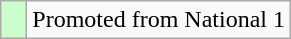<table class="wikitable">
<tr>
<td width=10px bgcolor="#ccffcc"></td>
<td>Promoted from National 1</td>
</tr>
</table>
